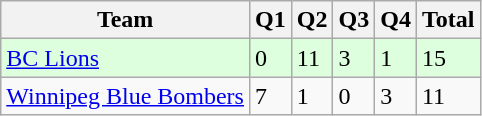<table class="wikitable">
<tr>
<th>Team</th>
<th>Q1</th>
<th>Q2</th>
<th>Q3</th>
<th>Q4</th>
<th>Total</th>
</tr>
<tr style="background-color:#ddffdd">
<td><a href='#'>BC Lions</a></td>
<td>0</td>
<td>11</td>
<td>3</td>
<td>1</td>
<td>15</td>
</tr>
<tr>
<td><a href='#'>Winnipeg Blue Bombers</a></td>
<td>7</td>
<td>1</td>
<td>0</td>
<td>3</td>
<td>11</td>
</tr>
</table>
